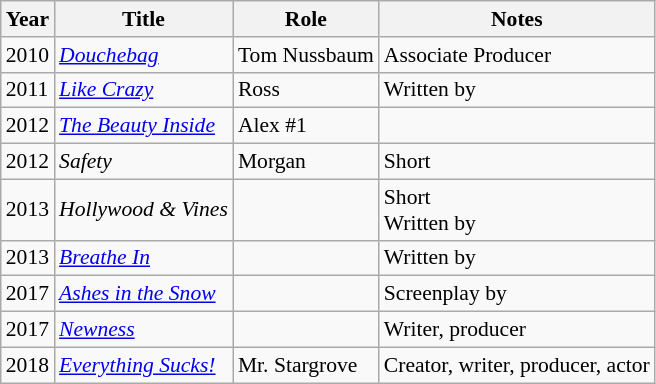<table class="wikitable" style="font-size: 90%;">
<tr>
<th>Year</th>
<th>Title</th>
<th>Role</th>
<th>Notes</th>
</tr>
<tr>
<td>2010</td>
<td><em><a href='#'>Douchebag</a></em></td>
<td>Tom Nussbaum</td>
<td>Associate Producer</td>
</tr>
<tr>
<td>2011</td>
<td><em><a href='#'>Like Crazy</a></em></td>
<td>Ross</td>
<td>Written by</td>
</tr>
<tr>
<td>2012</td>
<td><em><a href='#'>The Beauty Inside</a></em></td>
<td>Alex #1</td>
<td></td>
</tr>
<tr>
<td>2012</td>
<td><em>Safety</em></td>
<td>Morgan</td>
<td>Short</td>
</tr>
<tr>
<td>2013</td>
<td><em>Hollywood & Vines</em></td>
<td></td>
<td>Short<br>Written by</td>
</tr>
<tr>
<td>2013</td>
<td><em><a href='#'>Breathe In</a></em></td>
<td></td>
<td>Written by</td>
</tr>
<tr>
<td>2017</td>
<td><em><a href='#'>Ashes in the Snow</a></em></td>
<td></td>
<td>Screenplay by</td>
</tr>
<tr>
<td>2017</td>
<td><em><a href='#'>Newness</a></em></td>
<td></td>
<td>Writer, producer</td>
</tr>
<tr>
<td>2018</td>
<td><em><a href='#'>Everything Sucks!</a></em></td>
<td>Mr. Stargrove</td>
<td>Creator, writer, producer, actor</td>
</tr>
</table>
